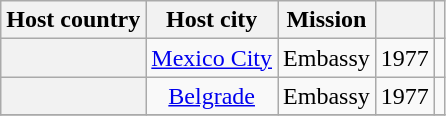<table class="wikitable plainrowheaders" style="text-align:center;">
<tr>
<th scope="col">Host country</th>
<th scope="col">Host city</th>
<th scope="col">Mission</th>
<th scope="col"></th>
<th scope="col"></th>
</tr>
<tr>
<th scope="row"></th>
<td><a href='#'>Mexico City</a></td>
<td>Embassy</td>
<td>1977</td>
<td></td>
</tr>
<tr>
<th scope="row"></th>
<td><a href='#'>Belgrade</a></td>
<td>Embassy</td>
<td>1977</td>
<td></td>
</tr>
<tr>
</tr>
</table>
